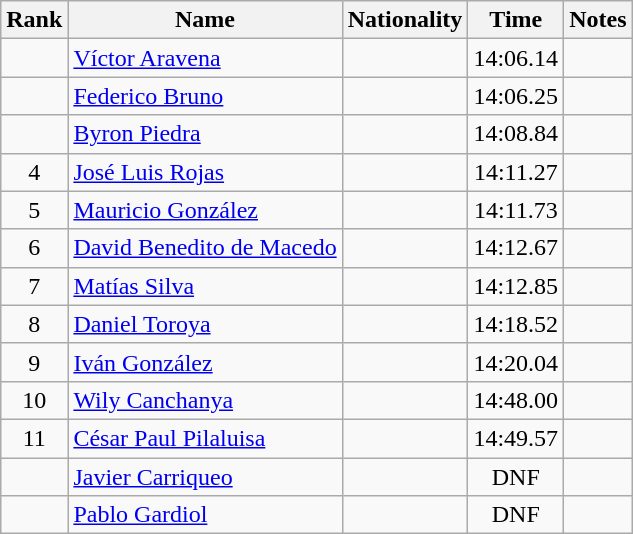<table class="wikitable sortable" style="text-align:center">
<tr>
<th>Rank</th>
<th>Name</th>
<th>Nationality</th>
<th>Time</th>
<th>Notes</th>
</tr>
<tr>
<td align=center></td>
<td align=left><a href='#'>Víctor Aravena</a></td>
<td align=left></td>
<td>14:06.14</td>
<td></td>
</tr>
<tr>
<td align=center></td>
<td align=left><a href='#'>Federico Bruno</a></td>
<td align=left></td>
<td>14:06.25</td>
<td></td>
</tr>
<tr>
<td align=center></td>
<td align=left><a href='#'>Byron Piedra</a></td>
<td align=left></td>
<td>14:08.84</td>
<td></td>
</tr>
<tr>
<td align=center>4</td>
<td align=left><a href='#'>José Luis Rojas</a></td>
<td align=left></td>
<td>14:11.27</td>
<td></td>
</tr>
<tr>
<td align=center>5</td>
<td align=left><a href='#'>Mauricio González</a></td>
<td align=left></td>
<td>14:11.73</td>
<td></td>
</tr>
<tr>
<td align=center>6</td>
<td align=left><a href='#'>David Benedito de Macedo</a></td>
<td align=left></td>
<td>14:12.67</td>
<td></td>
</tr>
<tr>
<td align=center>7</td>
<td align=left><a href='#'>Matías Silva</a></td>
<td align=left></td>
<td>14:12.85</td>
<td></td>
</tr>
<tr>
<td align=center>8</td>
<td align=left><a href='#'>Daniel Toroya</a></td>
<td align=left></td>
<td>14:18.52</td>
<td></td>
</tr>
<tr>
<td align=center>9</td>
<td align=left><a href='#'>Iván González</a></td>
<td align=left></td>
<td>14:20.04</td>
<td></td>
</tr>
<tr>
<td align=center>10</td>
<td align=left><a href='#'>Wily Canchanya</a></td>
<td align=left></td>
<td>14:48.00</td>
<td></td>
</tr>
<tr>
<td align=center>11</td>
<td align=left><a href='#'>César Paul Pilaluisa</a></td>
<td align=left></td>
<td>14:49.57</td>
<td></td>
</tr>
<tr>
<td align=center></td>
<td align=left><a href='#'>Javier Carriqueo</a></td>
<td align=left></td>
<td>DNF</td>
<td></td>
</tr>
<tr>
<td align=center></td>
<td align=left><a href='#'>Pablo Gardiol</a></td>
<td align=left></td>
<td>DNF</td>
<td></td>
</tr>
</table>
